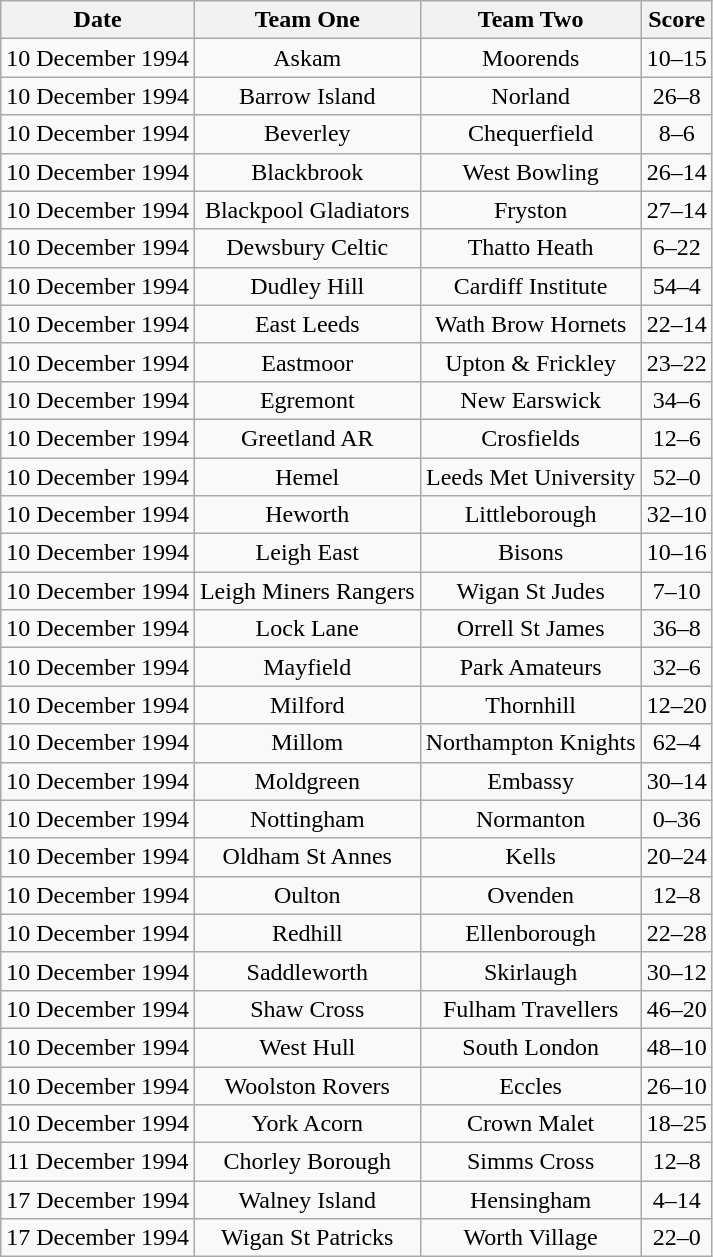<table class="wikitable" style="text-align: center">
<tr>
<th>Date</th>
<th>Team One</th>
<th>Team Two</th>
<th>Score</th>
</tr>
<tr>
<td>10 December 1994</td>
<td>Askam</td>
<td>Moorends</td>
<td>10–15</td>
</tr>
<tr>
<td>10 December 1994</td>
<td>Barrow Island</td>
<td>Norland</td>
<td>26–8</td>
</tr>
<tr>
<td>10 December 1994</td>
<td>Beverley</td>
<td>Chequerfield</td>
<td>8–6</td>
</tr>
<tr>
<td>10 December 1994</td>
<td>Blackbrook</td>
<td>West Bowling</td>
<td>26–14</td>
</tr>
<tr>
<td>10 December 1994</td>
<td>Blackpool Gladiators</td>
<td>Fryston</td>
<td>27–14</td>
</tr>
<tr>
<td>10 December 1994</td>
<td>Dewsbury Celtic</td>
<td>Thatto Heath</td>
<td>6–22</td>
</tr>
<tr>
<td>10 December 1994</td>
<td>Dudley Hill</td>
<td>Cardiff Institute</td>
<td>54–4</td>
</tr>
<tr>
<td>10 December 1994</td>
<td>East Leeds</td>
<td>Wath Brow Hornets</td>
<td>22–14</td>
</tr>
<tr>
<td>10 December 1994</td>
<td>Eastmoor</td>
<td>Upton & Frickley</td>
<td>23–22</td>
</tr>
<tr>
<td>10 December 1994</td>
<td>Egremont</td>
<td>New Earswick</td>
<td>34–6</td>
</tr>
<tr>
<td>10 December 1994</td>
<td>Greetland AR</td>
<td>Crosfields</td>
<td>12–6</td>
</tr>
<tr>
<td>10 December 1994</td>
<td>Hemel</td>
<td>Leeds Met University</td>
<td>52–0</td>
</tr>
<tr>
<td>10 December 1994</td>
<td>Heworth</td>
<td>Littleborough</td>
<td>32–10</td>
</tr>
<tr>
<td>10 December 1994</td>
<td>Leigh East</td>
<td>Bisons</td>
<td>10–16</td>
</tr>
<tr>
<td>10 December 1994</td>
<td>Leigh Miners Rangers</td>
<td>Wigan St Judes</td>
<td>7–10</td>
</tr>
<tr>
<td>10 December 1994</td>
<td>Lock Lane</td>
<td>Orrell St James</td>
<td>36–8</td>
</tr>
<tr>
<td>10 December 1994</td>
<td>Mayfield</td>
<td>Park Amateurs</td>
<td>32–6</td>
</tr>
<tr>
<td>10 December 1994</td>
<td>Milford</td>
<td>Thornhill</td>
<td>12–20</td>
</tr>
<tr>
<td>10 December 1994</td>
<td>Millom</td>
<td>Northampton Knights</td>
<td>62–4</td>
</tr>
<tr>
<td>10 December 1994</td>
<td>Moldgreen</td>
<td>Embassy</td>
<td>30–14</td>
</tr>
<tr>
<td>10 December 1994</td>
<td>Nottingham</td>
<td>Normanton</td>
<td>0–36</td>
</tr>
<tr>
<td>10 December 1994</td>
<td>Oldham St Annes</td>
<td>Kells</td>
<td>20–24</td>
</tr>
<tr>
<td>10 December 1994</td>
<td>Oulton</td>
<td>Ovenden</td>
<td>12–8</td>
</tr>
<tr>
<td>10 December 1994</td>
<td>Redhill</td>
<td>Ellenborough</td>
<td>22–28</td>
</tr>
<tr>
<td>10 December 1994</td>
<td>Saddleworth</td>
<td>Skirlaugh</td>
<td>30–12</td>
</tr>
<tr>
<td>10 December 1994</td>
<td>Shaw Cross</td>
<td>Fulham Travellers</td>
<td>46–20</td>
</tr>
<tr>
<td>10 December 1994</td>
<td>West Hull</td>
<td>South London</td>
<td>48–10</td>
</tr>
<tr>
<td>10 December 1994</td>
<td>Woolston Rovers</td>
<td>Eccles</td>
<td>26–10</td>
</tr>
<tr>
<td>10 December 1994</td>
<td>York Acorn</td>
<td>Crown Malet</td>
<td>18–25</td>
</tr>
<tr>
<td>11 December 1994</td>
<td>Chorley Borough</td>
<td>Simms Cross</td>
<td>12–8</td>
</tr>
<tr>
<td>17 December 1994</td>
<td>Walney Island</td>
<td>Hensingham</td>
<td>4–14</td>
</tr>
<tr>
<td>17 December 1994</td>
<td>Wigan St Patricks</td>
<td>Worth Village</td>
<td>22–0</td>
</tr>
</table>
